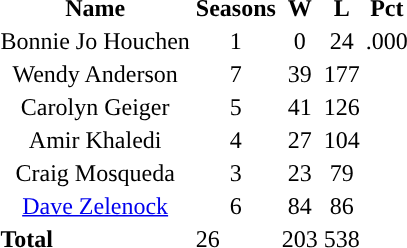<table class="class="toccolours">
<tr>
<th>Name</th>
<th>Seasons</th>
<th>W</th>
<th>L</th>
<th>Pct</th>
</tr>
<tr align=center>
<td>Bonnie Jo Houchen</td>
<td>1</td>
<td>0</td>
<td>24</td>
<td>.000</td>
</tr>
<tr align=center>
<td>Wendy Anderson</td>
<td>7</td>
<td>39</td>
<td>177</td>
<td></td>
</tr>
<tr align=center>
<td>Carolyn Geiger</td>
<td>5</td>
<td>41</td>
<td>126</td>
<td></td>
</tr>
<tr align=center>
<td>Amir Khaledi</td>
<td>4</td>
<td>27</td>
<td>104</td>
<td></td>
</tr>
<tr align=center>
<td>Craig Mosqueda</td>
<td>3</td>
<td>23</td>
<td>79</td>
<td></td>
</tr>
<tr align=center>
<td><a href='#'>Dave Zelenock</a></td>
<td>6</td>
<td>84</td>
<td>86</td>
<td></td>
</tr>
<tr>
<td><strong>Total</strong></td>
<td>26</td>
<td>203</td>
<td>538</td>
<td></td>
</tr>
</table>
